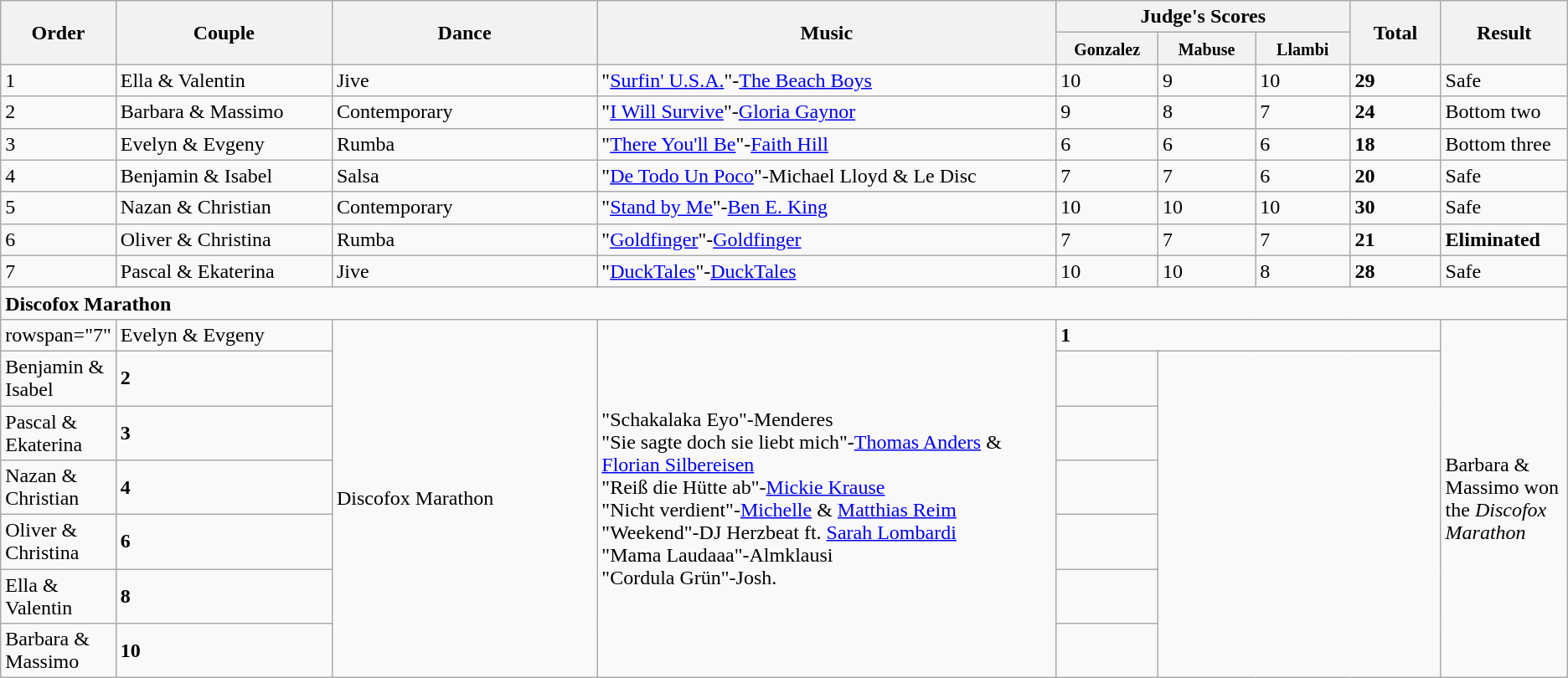<table class="wikitable sortable center">
<tr>
<th rowspan="2" style="width: 4em">Order</th>
<th rowspan="2" style="width: 17em">Couple</th>
<th rowspan="2" style="width: 20em">Dance</th>
<th rowspan="2" style="width: 40em">Music</th>
<th colspan="3">Judge's Scores</th>
<th rowspan="2" style="width: 6em">Total</th>
<th rowspan="2" style="width: 7em">Result</th>
</tr>
<tr>
<th style="width: 6em"><small>Gonzalez</small></th>
<th style="width: 6em"><small>Mabuse</small></th>
<th style="width: 6em"><small>Llambi</small></th>
</tr>
<tr>
<td>1</td>
<td>Ella & Valentin</td>
<td>Jive</td>
<td>"<a href='#'>Surfin' U.S.A.</a>"-<a href='#'>The Beach Boys</a></td>
<td>10</td>
<td>9</td>
<td>10</td>
<td><strong>29</strong></td>
<td>Safe</td>
</tr>
<tr>
<td>2</td>
<td>Barbara & Massimo</td>
<td>Contemporary</td>
<td>"<a href='#'>I Will Survive</a>"-<a href='#'>Gloria Gaynor</a></td>
<td>9</td>
<td>8</td>
<td>7</td>
<td><strong>24</strong></td>
<td>Bottom two</td>
</tr>
<tr>
<td>3</td>
<td>Evelyn & Evgeny</td>
<td>Rumba</td>
<td>"<a href='#'>There You'll Be</a>"-<a href='#'>Faith Hill</a></td>
<td>6</td>
<td>6</td>
<td>6</td>
<td><strong>18</strong></td>
<td>Bottom three</td>
</tr>
<tr>
<td>4</td>
<td>Benjamin & Isabel</td>
<td>Salsa</td>
<td>"<a href='#'>De Todo Un Poco</a>"-Michael Lloyd & Le Disc</td>
<td>7</td>
<td>7</td>
<td>6</td>
<td><strong>20</strong></td>
<td>Safe</td>
</tr>
<tr>
<td>5</td>
<td>Nazan & Christian</td>
<td>Contemporary</td>
<td>"<a href='#'>Stand by Me</a>"-<a href='#'>Ben E. King</a></td>
<td>10</td>
<td>10</td>
<td>10</td>
<td><strong>30</strong></td>
<td>Safe</td>
</tr>
<tr>
<td>6</td>
<td>Oliver & Christina</td>
<td>Rumba</td>
<td>"<a href='#'>Goldfinger</a>"-<a href='#'>Goldfinger</a></td>
<td>7</td>
<td>7</td>
<td>7</td>
<td><strong>21</strong></td>
<td><strong>Eliminated</strong></td>
</tr>
<tr>
<td>7</td>
<td>Pascal & Ekaterina</td>
<td>Jive</td>
<td>"<a href='#'>DuckTales</a>"-<a href='#'>DuckTales</a></td>
<td>10</td>
<td>10</td>
<td>8</td>
<td><strong>28</strong></td>
<td>Safe</td>
</tr>
<tr>
<td colspan="9"><strong>Discofox Marathon</strong></td>
</tr>
<tr>
<td>rowspan="7" </td>
<td>Evelyn & Evgeny</td>
<td rowspan="7">Discofox Marathon</td>
<td rowspan="7">"Schakalaka Eyo"-Menderes<br>"Sie sagte doch sie liebt mich"-<a href='#'>Thomas Anders</a> & <a href='#'>Florian Silbereisen</a><br>"Reiß die Hütte ab"-<a href='#'>Mickie Krause</a><br>"Nicht verdient"-<a href='#'>Michelle</a> & <a href='#'>Matthias Reim</a><br>"Weekend"-DJ Herzbeat ft. <a href='#'>Sarah Lombardi</a><br>"Mama Laudaaa"-Almklausi<br>"Cordula Grün"-Josh.</td>
<td colspan="4"><strong>1</strong></td>
<td rowspan="7">Barbara & Massimo won the <em>Discofox Marathon</em></td>
</tr>
<tr>
<td>Benjamin & Isabel</td>
<td colspan="4"><strong>2</strong></td>
</tr>
<tr>
<td>Pascal & Ekaterina</td>
<td colspan="4"><strong>3</strong></td>
</tr>
<tr>
<td>Nazan & Christian</td>
<td colspan="4"><strong>4</strong></td>
</tr>
<tr>
<td>Oliver & Christina</td>
<td colspan="4"><strong>6</strong></td>
</tr>
<tr>
<td>Ella & Valentin</td>
<td colspan="4"><strong>8</strong></td>
</tr>
<tr>
<td>Barbara & Massimo</td>
<td colspan="4"><strong>10</strong></td>
</tr>
</table>
